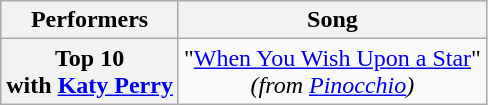<table class="wikitable unsortable" style="text-align:center;">
<tr>
<th scope="col">Performers</th>
<th scope="col">Song</th>
</tr>
<tr>
<th scope="row">Top 10<br>with <a href='#'>Katy Perry</a></th>
<td>"<a href='#'>When You Wish Upon a Star</a>"<br><em>(from <a href='#'>Pinocchio</a>)</em></td>
</tr>
</table>
